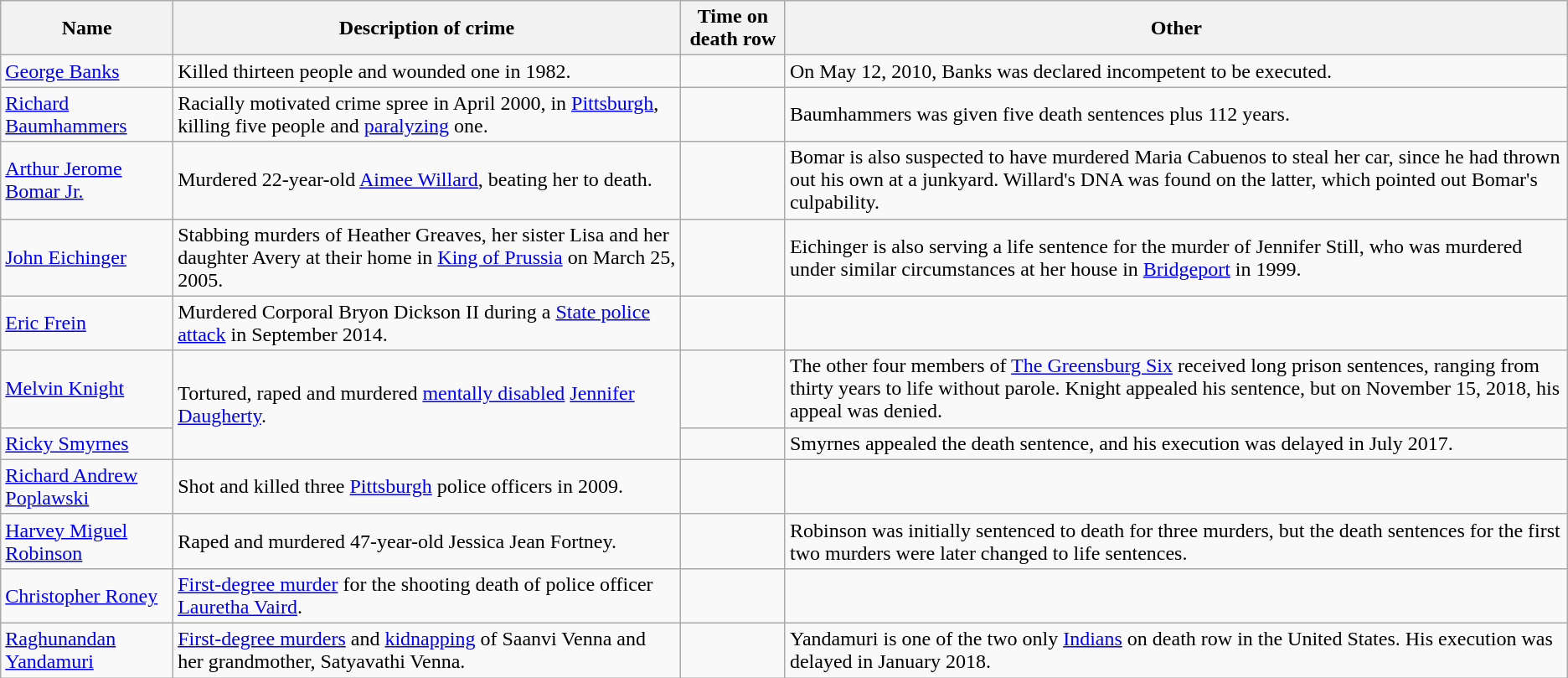<table class="wikitable sortable">
<tr>
<th>Name</th>
<th>Description of crime</th>
<th>Time on death row</th>
<th>Other</th>
</tr>
<tr>
<td><a href='#'>George Banks</a></td>
<td>Killed thirteen people and wounded one in 1982.</td>
<td></td>
<td>On May 12, 2010, Banks was declared incompetent to be executed.</td>
</tr>
<tr>
<td><a href='#'>Richard Baumhammers</a></td>
<td>Racially motivated crime spree in April 2000, in <a href='#'>Pittsburgh</a>, killing five people and <a href='#'>paralyzing</a> one.</td>
<td></td>
<td>Baumhammers was given five death sentences plus 112 years.</td>
</tr>
<tr>
<td><a href='#'>Arthur Jerome Bomar Jr.</a></td>
<td>Murdered 22-year-old <a href='#'>Aimee Willard</a>, beating her to death.</td>
<td></td>
<td>Bomar is also suspected to have murdered Maria Cabuenos to steal her car, since he had thrown out his own at a junkyard. Willard's DNA was found on the latter, which pointed out Bomar's culpability.</td>
</tr>
<tr>
<td><a href='#'>John Eichinger</a></td>
<td>Stabbing murders of Heather Greaves, her sister Lisa and her daughter Avery at their home in <a href='#'>King of Prussia</a> on March 25, 2005.</td>
<td></td>
<td>Eichinger is also serving a life sentence for the murder of Jennifer Still, who was murdered under similar circumstances at her house in <a href='#'>Bridgeport</a> in 1999.</td>
</tr>
<tr>
<td><a href='#'>Eric Frein</a></td>
<td>Murdered Corporal Bryon Dickson II during a <a href='#'>State police attack</a> in September 2014.</td>
<td></td>
<td></td>
</tr>
<tr>
<td><a href='#'>Melvin Knight</a></td>
<td rowspan=2>Tortured, raped and murdered <a href='#'>mentally disabled</a> <a href='#'>Jennifer Daugherty</a>.</td>
<td></td>
<td>The other four members of <a href='#'>The Greensburg Six</a> received long prison sentences, ranging from thirty years to life without parole. Knight appealed his sentence, but on November 15, 2018, his appeal was denied.</td>
</tr>
<tr>
<td><a href='#'>Ricky Smyrnes</a></td>
<td></td>
<td>Smyrnes appealed the death sentence, and his execution was delayed in July 2017.</td>
</tr>
<tr>
<td><a href='#'>Richard Andrew Poplawski</a></td>
<td>Shot and killed three <a href='#'>Pittsburgh</a> police officers in 2009.</td>
<td></td>
<td></td>
</tr>
<tr>
<td><a href='#'>Harvey Miguel Robinson</a></td>
<td>Raped and murdered 47-year-old Jessica Jean Fortney.</td>
<td></td>
<td>Robinson was initially sentenced to death for three murders, but the death sentences for the first two murders were later changed to life sentences.</td>
</tr>
<tr>
<td><a href='#'>Christopher Roney</a></td>
<td><a href='#'>First-degree murder</a> for the shooting death of police officer <a href='#'>Lauretha Vaird</a>.</td>
<td></td>
<td></td>
</tr>
<tr>
<td><a href='#'>Raghunandan Yandamuri</a></td>
<td><a href='#'>First-degree murders</a> and <a href='#'>kidnapping</a> of Saanvi Venna and her grandmother, Satyavathi Venna.</td>
<td></td>
<td>Yandamuri is one of the two only <a href='#'>Indians</a> on death row in the United States. His execution was delayed in January 2018.</td>
</tr>
</table>
